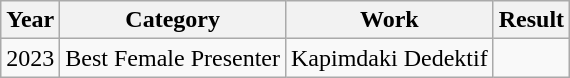<table class="wikitable">
<tr>
<th>Year</th>
<th>Category</th>
<th>Work</th>
<th>Result</th>
</tr>
<tr>
<td>2023</td>
<td>Best Female Presenter</td>
<td>Kapimdaki Dedektif</td>
<td></td>
</tr>
</table>
